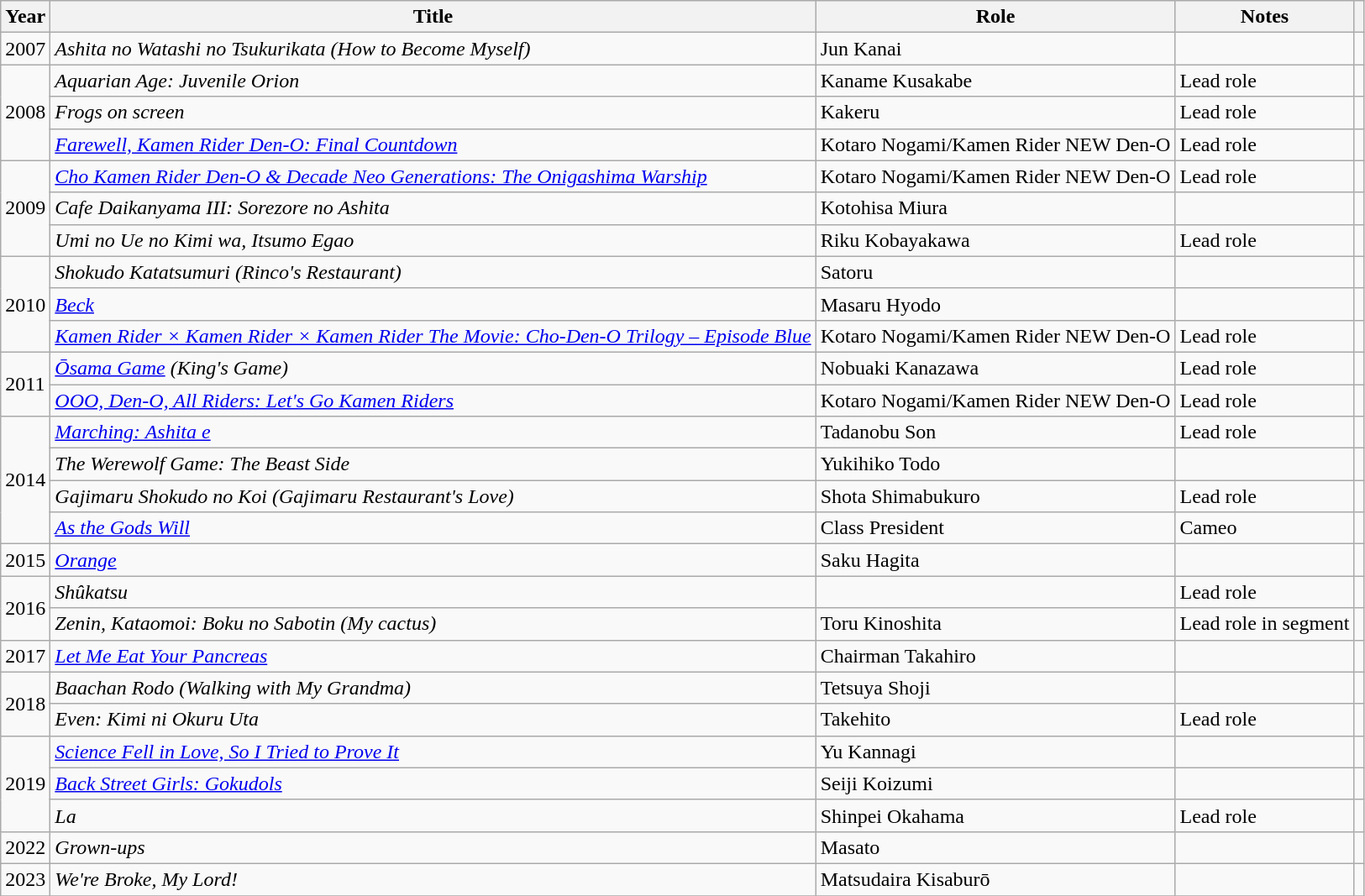<table class="wikitable">
<tr>
<th>Year</th>
<th>Title</th>
<th>Role</th>
<th>Notes</th>
<th></th>
</tr>
<tr>
<td>2007</td>
<td><em>Ashita no Watashi no Tsukurikata (How to Become Myself)</em></td>
<td>Jun Kanai</td>
<td></td>
<td></td>
</tr>
<tr>
<td rowspan="3">2008</td>
<td><em>Aquarian Age: Juvenile Orion</em></td>
<td>Kaname Kusakabe</td>
<td>Lead role</td>
<td></td>
</tr>
<tr>
<td><em>Frogs on screen</em></td>
<td>Kakeru</td>
<td>Lead role</td>
<td></td>
</tr>
<tr>
<td><em><a href='#'>Farewell, Kamen Rider Den-O: Final Countdown</a></em></td>
<td>Kotaro Nogami/Kamen Rider NEW Den-O</td>
<td>Lead role</td>
<td></td>
</tr>
<tr>
<td rowspan="3">2009</td>
<td><em><a href='#'>Cho Kamen Rider Den-O & Decade Neo Generations: The Onigashima Warship</a></em></td>
<td>Kotaro Nogami/Kamen Rider NEW Den-O</td>
<td>Lead role</td>
<td></td>
</tr>
<tr>
<td><em>Cafe Daikanyama III: Sorezore no Ashita</em></td>
<td>Kotohisa Miura</td>
<td></td>
<td></td>
</tr>
<tr>
<td><em>Umi no Ue no Kimi wa, Itsumo Egao</em></td>
<td>Riku Kobayakawa</td>
<td>Lead role</td>
<td></td>
</tr>
<tr>
<td rowspan="3">2010</td>
<td><em>Shokudo Katatsumuri (Rinco's Restaurant)</em></td>
<td>Satoru</td>
<td></td>
<td></td>
</tr>
<tr>
<td><em><a href='#'>Beck</a></em></td>
<td>Masaru Hyodo</td>
<td></td>
<td></td>
</tr>
<tr>
<td><em><a href='#'>Kamen Rider × Kamen Rider × Kamen Rider The Movie: Cho-Den-O Trilogy – Episode Blue</a></em></td>
<td>Kotaro Nogami/Kamen Rider NEW Den-O</td>
<td>Lead role</td>
<td></td>
</tr>
<tr>
<td rowspan="2">2011</td>
<td><em><a href='#'>Ōsama Game</a> (King's Game)</em></td>
<td>Nobuaki Kanazawa</td>
<td>Lead role</td>
<td></td>
</tr>
<tr>
<td><em><a href='#'>OOO, Den-O, All Riders: Let's Go Kamen Riders</a></em></td>
<td>Kotaro Nogami/Kamen Rider NEW Den-O</td>
<td>Lead role</td>
<td></td>
</tr>
<tr>
<td rowspan="4">2014</td>
<td><em><a href='#'>Marching: Ashita e</a></em></td>
<td>Tadanobu Son</td>
<td>Lead role</td>
<td></td>
</tr>
<tr>
<td><em>The Werewolf Game: The Beast Side</em></td>
<td>Yukihiko Todo</td>
<td></td>
<td></td>
</tr>
<tr>
<td><em>Gajimaru Shokudo no Koi (Gajimaru Restaurant's Love)</em></td>
<td>Shota Shimabukuro</td>
<td>Lead role</td>
<td></td>
</tr>
<tr>
<td><a href='#'><em>As the Gods Will</em></a></td>
<td>Class President</td>
<td>Cameo</td>
<td></td>
</tr>
<tr>
<td>2015</td>
<td><em><a href='#'>Orange</a></em></td>
<td>Saku Hagita</td>
<td></td>
<td></td>
</tr>
<tr>
<td rowspan="2">2016</td>
<td><em>Shûkatsu</em></td>
<td></td>
<td>Lead role</td>
<td></td>
</tr>
<tr>
<td><em>Zenin, Kataomoi: Boku no Sabotin (My cactus)</em></td>
<td>Toru Kinoshita</td>
<td>Lead role in segment</td>
<td></td>
</tr>
<tr>
<td>2017</td>
<td><em><a href='#'>Let Me Eat Your Pancreas</a></em></td>
<td>Chairman Takahiro</td>
<td></td>
<td></td>
</tr>
<tr>
<td rowspan="2">2018</td>
<td><em>Baachan Rodo (Walking with My Grandma)</em></td>
<td>Tetsuya Shoji</td>
<td></td>
<td></td>
</tr>
<tr>
<td><em>Even: Kimi ni Okuru Uta</em></td>
<td>Takehito</td>
<td>Lead role</td>
<td></td>
</tr>
<tr>
<td rowspan="3">2019</td>
<td><em><a href='#'>Science Fell in Love, So I Tried to Prove It</a></em></td>
<td>Yu Kannagi</td>
<td></td>
<td></td>
</tr>
<tr>
<td><em><a href='#'>Back Street Girls: Gokudols</a></em></td>
<td>Seiji Koizumi</td>
<td></td>
<td></td>
</tr>
<tr>
<td><em>La</em></td>
<td>Shinpei Okahama</td>
<td>Lead role</td>
<td></td>
</tr>
<tr>
<td>2022</td>
<td><em>Grown-ups</em></td>
<td>Masato</td>
<td></td>
<td></td>
</tr>
<tr>
<td>2023</td>
<td><em>We're Broke, My Lord!</em></td>
<td>Matsudaira Kisaburō</td>
<td></td>
<td></td>
</tr>
<tr>
</tr>
</table>
